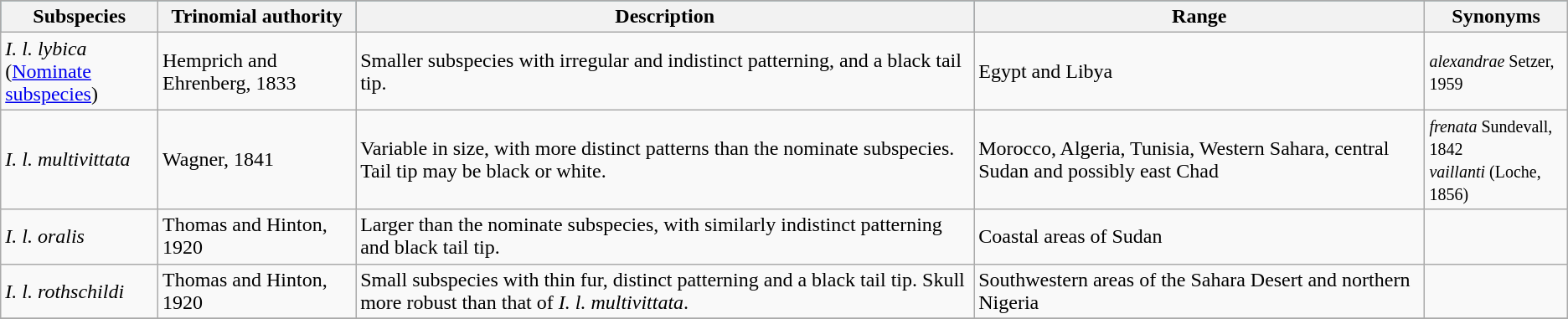<table class="wikitable collapsible" font="90%">
<tr style="background: #115a6c">
<th>Subspecies</th>
<th>Trinomial authority</th>
<th>Description</th>
<th>Range</th>
<th><strong>Synonyms</strong></th>
</tr>
<tr --->
<td><em>I. l. lybica</em><br>(<a href='#'>Nominate subspecies</a>)</td>
<td>Hemprich and Ehrenberg, 1833</td>
<td>Smaller subspecies with irregular and indistinct patterning, and a black tail tip.</td>
<td>Egypt and Libya</td>
<td><small><em>alexandrae</em> Setzer, 1959</small></td>
</tr>
<tr>
<td><em>I. l. multivittata</em></td>
<td>Wagner, 1841</td>
<td>Variable in size, with more distinct patterns than the nominate subspecies. Tail tip may be black or white.</td>
<td>Morocco, Algeria, Tunisia, Western Sahara, central Sudan and possibly east Chad</td>
<td><small><em>frenata</em> Sundevall, 1842</small><br><small><em>vaillanti</em> (Loche, 1856)</small></td>
</tr>
<tr>
<td><em>I. l. oralis</em></td>
<td>Thomas and Hinton, 1920</td>
<td>Larger than the nominate subspecies, with similarly indistinct patterning and black tail tip.</td>
<td>Coastal areas of Sudan</td>
<td></td>
</tr>
<tr>
<td><em>I. l. rothschildi</em></td>
<td>Thomas and Hinton, 1920</td>
<td>Small subspecies with thin fur, distinct patterning and a black tail tip. Skull more robust than that of <em>I. l. multivittata</em>.</td>
<td>Southwestern areas of the Sahara Desert and northern Nigeria</td>
<td></td>
</tr>
<tr --->
</tr>
</table>
